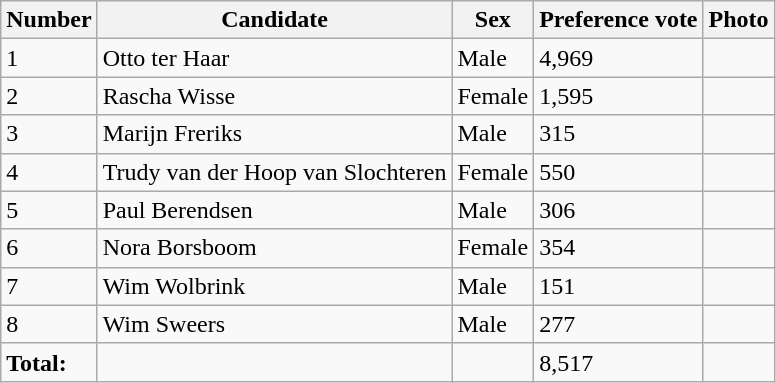<table class="wikitable vatop">
<tr>
<th>Number</th>
<th>Candidate</th>
<th>Sex</th>
<th>Preference vote</th>
<th>Photo</th>
</tr>
<tr>
<td>1</td>
<td>Otto ter Haar</td>
<td>Male</td>
<td>4,969</td>
<td></td>
</tr>
<tr>
<td>2</td>
<td>Rascha Wisse</td>
<td>Female</td>
<td>1,595</td>
<td></td>
</tr>
<tr>
<td>3</td>
<td>Marijn Freriks</td>
<td>Male</td>
<td>315</td>
<td></td>
</tr>
<tr>
<td>4</td>
<td>Trudy van der Hoop van Slochteren</td>
<td>Female</td>
<td>550</td>
<td></td>
</tr>
<tr>
<td>5</td>
<td>Paul Berendsen</td>
<td>Male</td>
<td>306</td>
<td></td>
</tr>
<tr>
<td>6</td>
<td>Nora Borsboom</td>
<td>Female</td>
<td>354</td>
<td></td>
</tr>
<tr>
<td>7</td>
<td>Wim Wolbrink</td>
<td>Male</td>
<td>151</td>
<td></td>
</tr>
<tr>
<td>8</td>
<td>Wim Sweers</td>
<td>Male</td>
<td>277</td>
<td></td>
</tr>
<tr>
<td><strong>Total:</strong></td>
<td></td>
<td></td>
<td>8,517</td>
<td></td>
</tr>
</table>
